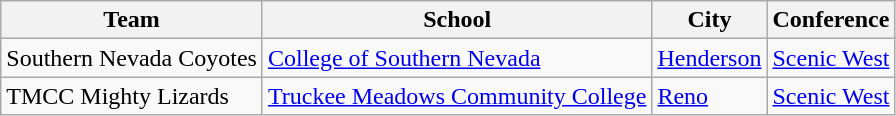<table class="sortable wikitable">
<tr>
<th>Team</th>
<th>School</th>
<th>City</th>
<th>Conference</th>
</tr>
<tr>
<td>Southern Nevada Coyotes</td>
<td><a href='#'>College of Southern Nevada</a></td>
<td><a href='#'>Henderson</a></td>
<td><a href='#'>Scenic West</a></td>
</tr>
<tr>
<td>TMCC Mighty Lizards</td>
<td><a href='#'>Truckee Meadows Community College</a></td>
<td><a href='#'>Reno</a></td>
<td><a href='#'>Scenic West</a></td>
</tr>
</table>
